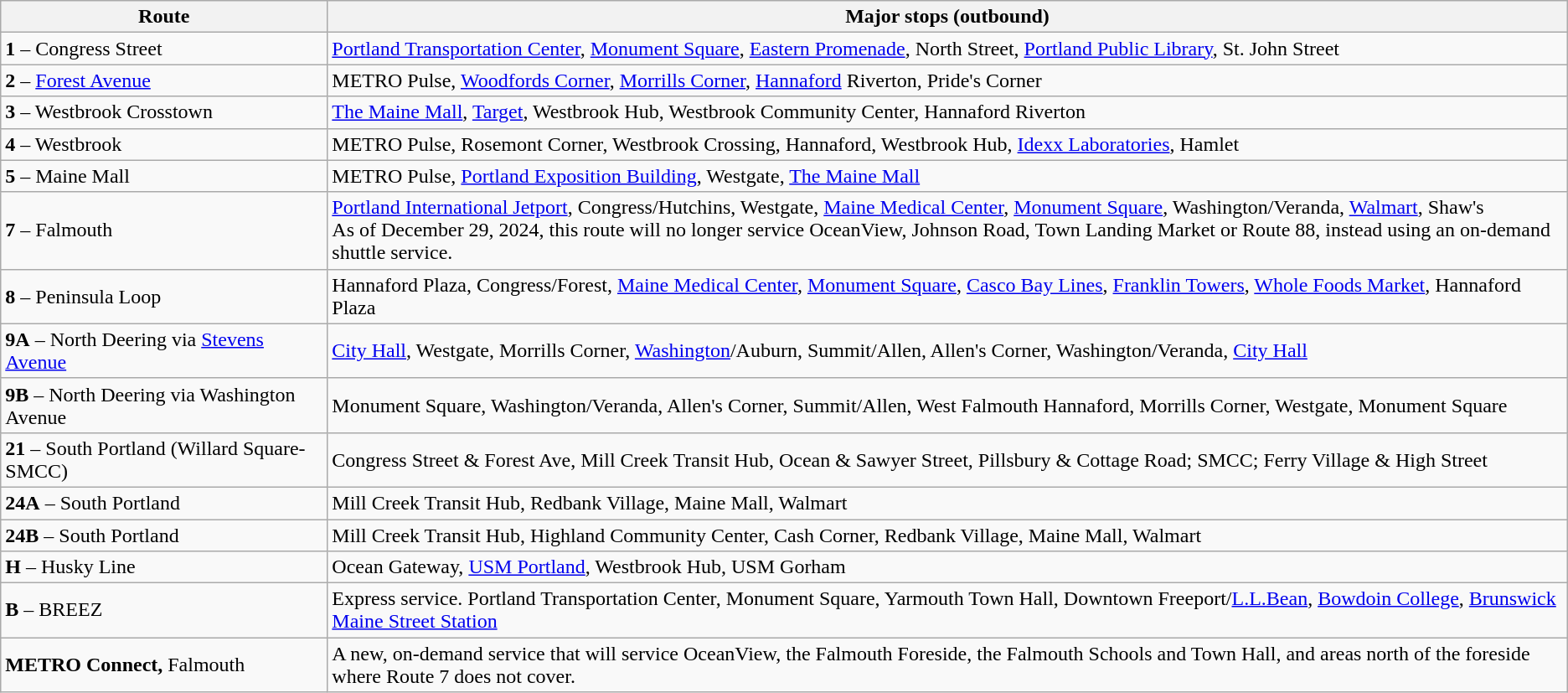<table class="wikitable">
<tr>
<th>Route</th>
<th>Major stops (outbound)</th>
</tr>
<tr>
<td><strong>1</strong> – Congress Street</td>
<td><a href='#'>Portland Transportation Center</a>, <a href='#'>Monument Square</a>, <a href='#'>Eastern Promenade</a>, North Street, <a href='#'>Portland Public Library</a>, St. John Street</td>
</tr>
<tr>
<td><strong>2</strong> – <a href='#'>Forest Avenue</a></td>
<td>METRO Pulse, <a href='#'>Woodfords Corner</a>, <a href='#'>Morrills Corner</a>, <a href='#'>Hannaford</a> Riverton, Pride's Corner</td>
</tr>
<tr>
<td><strong>3</strong> – Westbrook Crosstown</td>
<td><a href='#'>The Maine Mall</a>, <a href='#'>Target</a>, Westbrook Hub, Westbrook Community Center, Hannaford Riverton</td>
</tr>
<tr>
<td><strong>4</strong> – Westbrook</td>
<td>METRO Pulse, Rosemont Corner, Westbrook Crossing, Hannaford, Westbrook Hub, <a href='#'>Idexx Laboratories</a>, Hamlet</td>
</tr>
<tr>
<td><strong>5</strong> – Maine Mall</td>
<td>METRO Pulse, <a href='#'>Portland Exposition Building</a>, Westgate, <a href='#'>The Maine Mall</a></td>
</tr>
<tr>
<td><strong>7</strong> – Falmouth</td>
<td><a href='#'>Portland International Jetport</a>, Congress/Hutchins, Westgate, <a href='#'>Maine Medical Center</a>, <a href='#'>Monument Square</a>, Washington/Veranda, <a href='#'>Walmart</a>, Shaw's<br>As of December 29, 2024, this route will no longer service OceanView, Johnson Road, Town Landing Market or Route 88, instead using an on-demand shuttle service.</td>
</tr>
<tr>
<td><strong>8</strong> – Peninsula Loop</td>
<td>Hannaford Plaza, Congress/Forest, <a href='#'>Maine Medical Center</a>, <a href='#'>Monument Square</a>, <a href='#'>Casco Bay Lines</a>, <a href='#'>Franklin Towers</a>, <a href='#'>Whole Foods Market</a>, Hannaford Plaza</td>
</tr>
<tr>
<td><strong>9A</strong> – North Deering via <a href='#'>Stevens Avenue</a></td>
<td><a href='#'>City Hall</a>, Westgate, Morrills Corner, <a href='#'>Washington</a>/Auburn, Summit/Allen, Allen's Corner, Washington/Veranda, <a href='#'>City Hall</a></td>
</tr>
<tr>
<td><strong>9B</strong> – North Deering via Washington Avenue</td>
<td>Monument Square, Washington/Veranda, Allen's Corner, Summit/Allen, West Falmouth Hannaford, Morrills Corner, Westgate, Monument Square</td>
</tr>
<tr>
<td><strong>21</strong> – South Portland (Willard Square-SMCC)</td>
<td>Congress Street & Forest Ave, Mill Creek Transit Hub, Ocean & Sawyer Street, Pillsbury & Cottage Road; SMCC; Ferry Village & High Street</td>
</tr>
<tr>
<td><strong>24A</strong> – South Portland</td>
<td>Mill Creek Transit Hub, Redbank Village, Maine Mall, Walmart</td>
</tr>
<tr>
<td><strong>24B</strong> – South Portland</td>
<td>Mill Creek Transit Hub, Highland Community Center, Cash Corner, Redbank Village, Maine Mall, Walmart</td>
</tr>
<tr>
<td><strong>H</strong> – Husky Line</td>
<td>Ocean Gateway, <a href='#'>USM Portland</a>, Westbrook Hub, USM Gorham</td>
</tr>
<tr>
<td><strong>B</strong> – BREEZ</td>
<td>Express service. Portland Transportation Center, Monument Square, Yarmouth Town Hall, Downtown Freeport/<a href='#'>L.L.Bean</a>, <a href='#'>Bowdoin College</a>, <a href='#'>Brunswick Maine Street Station</a></td>
</tr>
<tr>
<td><strong>METRO Connect,</strong> Falmouth</td>
<td>A new, on-demand service that will service OceanView, the Falmouth Foreside, the Falmouth Schools and Town Hall, and areas north of the foreside where Route 7 does not cover.</td>
</tr>
</table>
